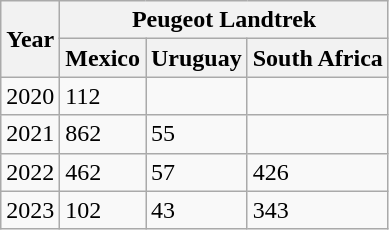<table class="wikitable">
<tr>
<th rowspan="2">Year</th>
<th colspan="3">Peugeot Landtrek</th>
</tr>
<tr>
<th>Mexico</th>
<th>Uruguay</th>
<th>South Africa</th>
</tr>
<tr>
<td>2020</td>
<td>112</td>
<td></td>
<td></td>
</tr>
<tr>
<td>2021</td>
<td>862</td>
<td>55</td>
<td></td>
</tr>
<tr>
<td>2022</td>
<td>462</td>
<td>57</td>
<td>426</td>
</tr>
<tr>
<td>2023</td>
<td>102</td>
<td>43</td>
<td>343</td>
</tr>
</table>
